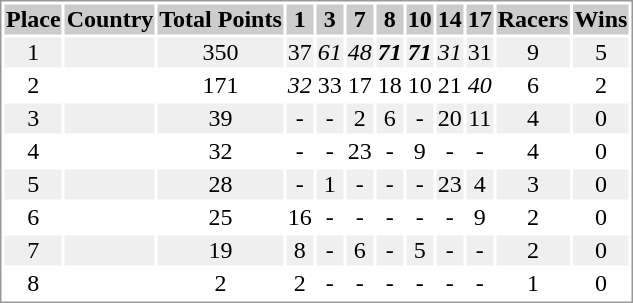<table border="0" style="border: 1px solid #999; background-color:#FFFFFF; text-align:center">
<tr align="center" bgcolor="#CCCCCC">
<th>Place</th>
<th>Country</th>
<th>Total Points</th>
<th>1</th>
<th>3</th>
<th>7</th>
<th>8</th>
<th>10</th>
<th>14</th>
<th>17</th>
<th>Racers</th>
<th>Wins</th>
</tr>
<tr bgcolor="#EFEFEF">
<td>1</td>
<td align="left"></td>
<td>350</td>
<td>37</td>
<td><em>61</em></td>
<td><em>48</em></td>
<td><strong><em>71</em></strong></td>
<td><strong><em>71</em></strong></td>
<td><em>31</em></td>
<td>31</td>
<td>9</td>
<td>5</td>
</tr>
<tr>
<td>2</td>
<td align="left"></td>
<td>171</td>
<td><em>32</em></td>
<td>33</td>
<td>17</td>
<td>18</td>
<td>10</td>
<td>21</td>
<td><em>40</em></td>
<td>6</td>
<td>2</td>
</tr>
<tr bgcolor="#EFEFEF">
<td>3</td>
<td align="left"></td>
<td>39</td>
<td>-</td>
<td>-</td>
<td>2</td>
<td>6</td>
<td>-</td>
<td>20</td>
<td>11</td>
<td>4</td>
<td>0</td>
</tr>
<tr>
<td>4</td>
<td align="left"></td>
<td>32</td>
<td>-</td>
<td>-</td>
<td>23</td>
<td>-</td>
<td>9</td>
<td>-</td>
<td>-</td>
<td>4</td>
<td>0</td>
</tr>
<tr bgcolor="#EFEFEF">
<td>5</td>
<td align="left"></td>
<td>28</td>
<td>-</td>
<td>1</td>
<td>-</td>
<td>-</td>
<td>-</td>
<td>23</td>
<td>4</td>
<td>3</td>
<td>0</td>
</tr>
<tr>
<td>6</td>
<td align="left"></td>
<td>25</td>
<td>16</td>
<td>-</td>
<td>-</td>
<td>-</td>
<td>-</td>
<td>-</td>
<td>9</td>
<td>2</td>
<td>0</td>
</tr>
<tr bgcolor="#EFEFEF">
<td>7</td>
<td align="left"></td>
<td>19</td>
<td>8</td>
<td>-</td>
<td>6</td>
<td>-</td>
<td>5</td>
<td>-</td>
<td>-</td>
<td>2</td>
<td>0</td>
</tr>
<tr>
<td>8</td>
<td align="left"></td>
<td>2</td>
<td>2</td>
<td>-</td>
<td>-</td>
<td>-</td>
<td>-</td>
<td>-</td>
<td>-</td>
<td>1</td>
<td>0</td>
</tr>
</table>
